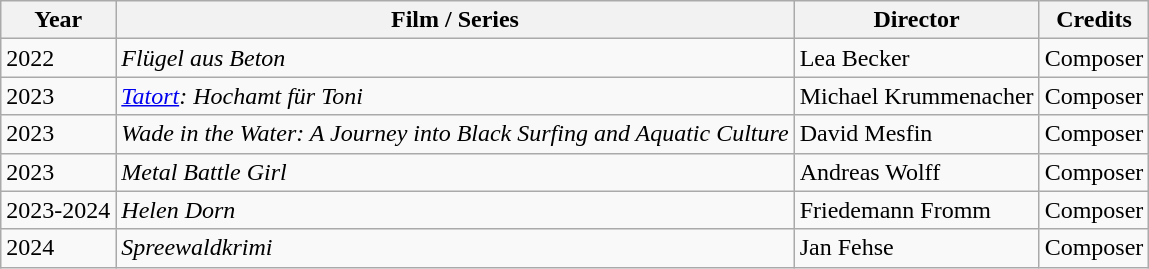<table class="wikitable">
<tr>
<th>Year</th>
<th>Film / Series</th>
<th>Director</th>
<th>Credits</th>
</tr>
<tr>
<td>2022</td>
<td><em>Flügel aus Beton</em></td>
<td>Lea Becker</td>
<td>Composer</td>
</tr>
<tr>
<td>2023</td>
<td><em><a href='#'>Tatort</a>: Hochamt für Toni</em></td>
<td>Michael Krummenacher</td>
<td>Composer</td>
</tr>
<tr>
<td>2023</td>
<td><em>Wade in the Water: A Journey into Black Surfing and Aquatic Culture</em></td>
<td>David Mesfin</td>
<td>Composer</td>
</tr>
<tr>
<td>2023</td>
<td><em>Metal Battle Girl</em></td>
<td>Andreas Wolff</td>
<td>Composer</td>
</tr>
<tr>
<td>2023-2024</td>
<td><em>Helen Dorn</em></td>
<td>Friedemann Fromm</td>
<td>Composer</td>
</tr>
<tr>
<td>2024</td>
<td><em>Spreewaldkrimi</em></td>
<td>Jan Fehse</td>
<td>Composer</td>
</tr>
</table>
